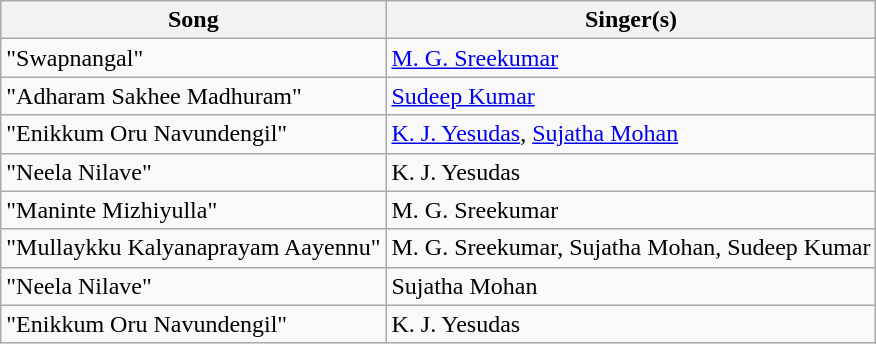<table class="wikitable">
<tr>
<th>Song</th>
<th>Singer(s)</th>
</tr>
<tr>
<td>"Swapnangal"</td>
<td><a href='#'>M. G. Sreekumar</a></td>
</tr>
<tr>
<td>"Adharam Sakhee Madhuram"</td>
<td><a href='#'>Sudeep Kumar</a></td>
</tr>
<tr>
<td>"Enikkum Oru Navundengil"</td>
<td><a href='#'>K. J. Yesudas</a>, <a href='#'>Sujatha Mohan</a></td>
</tr>
<tr>
<td>"Neela Nilave"</td>
<td>K. J. Yesudas</td>
</tr>
<tr>
<td>"Maninte Mizhiyulla"</td>
<td>M. G. Sreekumar</td>
</tr>
<tr>
<td>"Mullaykku Kalyanaprayam Aayennu"</td>
<td>M. G. Sreekumar, Sujatha Mohan, Sudeep Kumar</td>
</tr>
<tr>
<td>"Neela Nilave"</td>
<td>Sujatha Mohan</td>
</tr>
<tr>
<td>"Enikkum Oru Navundengil"</td>
<td>K. J. Yesudas</td>
</tr>
</table>
